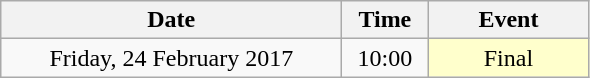<table class = "wikitable" style="text-align:center;">
<tr>
<th width=220>Date</th>
<th width=50>Time</th>
<th width=100>Event</th>
</tr>
<tr>
<td>Friday, 24 February 2017</td>
<td>10:00</td>
<td bgcolor=ffffcc>Final</td>
</tr>
</table>
